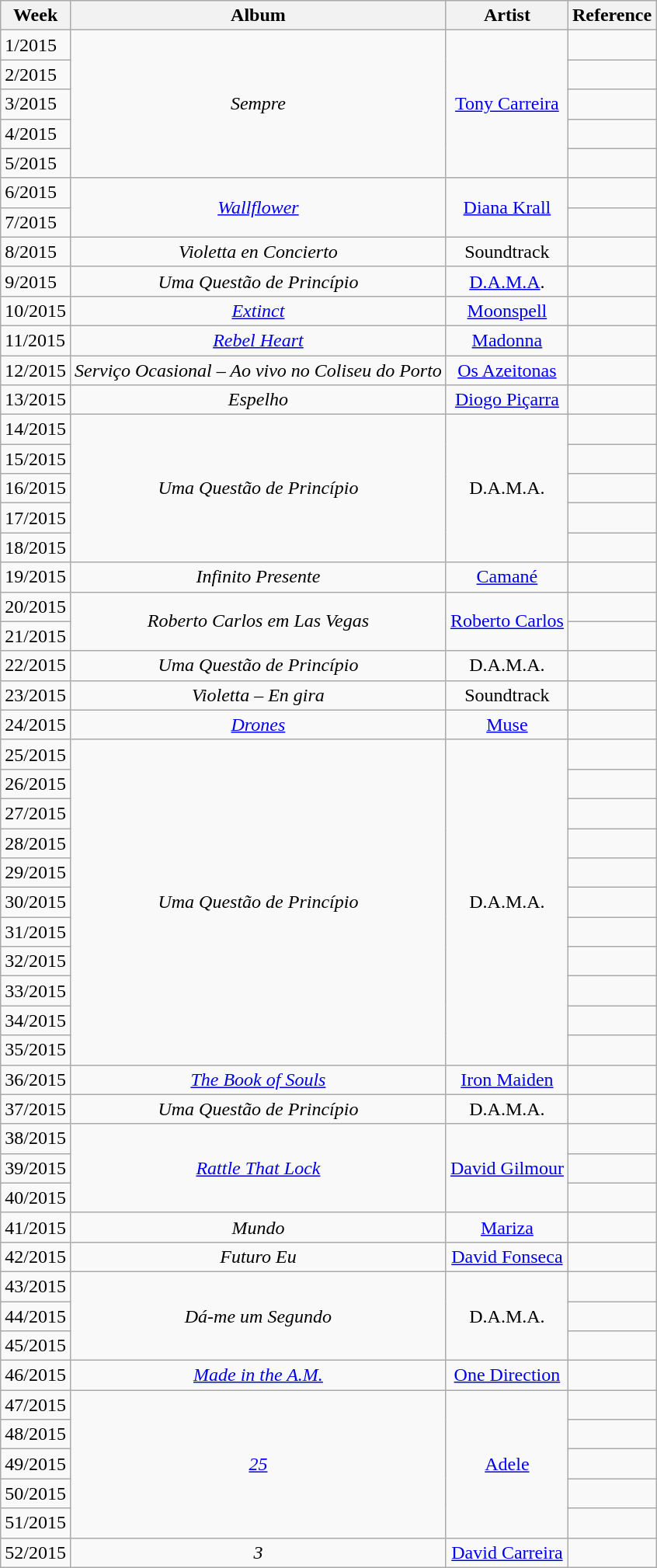<table class="wikitable">
<tr>
<th>Week</th>
<th>Album</th>
<th>Artist</th>
<th>Reference</th>
</tr>
<tr>
<td>1/2015</td>
<td rowspan="5" align="center"><em>Sempre</em></td>
<td rowspan="5" align="center"><a href='#'>Tony Carreira</a></td>
<td align="center"></td>
</tr>
<tr>
<td>2/2015</td>
<td align="center"></td>
</tr>
<tr>
<td>3/2015</td>
<td align="center"></td>
</tr>
<tr>
<td>4/2015</td>
<td align="center"></td>
</tr>
<tr>
<td>5/2015</td>
<td align="center"></td>
</tr>
<tr>
<td>6/2015</td>
<td rowspan="2" align="center"><em><a href='#'>Wallflower</a></em></td>
<td rowspan="2" align="center"><a href='#'>Diana Krall</a></td>
<td align="center"></td>
</tr>
<tr>
<td>7/2015</td>
<td align="center"></td>
</tr>
<tr>
<td>8/2015</td>
<td align="center"><em>Violetta en Concierto</em></td>
<td align="center">Soundtrack</td>
<td align="center"></td>
</tr>
<tr>
<td>9/2015</td>
<td align="center"><em>Uma Questão de Princípio</em></td>
<td align="center"><a href='#'>D.A.M.A</a>.</td>
<td align="center"></td>
</tr>
<tr>
<td>10/2015</td>
<td align="center"><em><a href='#'>Extinct</a></em></td>
<td align="center"><a href='#'>Moonspell</a></td>
<td align="center"></td>
</tr>
<tr>
<td>11/2015</td>
<td align="center"><em><a href='#'>Rebel Heart</a></em></td>
<td align="center"><a href='#'>Madonna</a></td>
<td align="center"></td>
</tr>
<tr>
<td>12/2015</td>
<td align="center"><em>Serviço Ocasional – Ao vivo no Coliseu do Porto</em></td>
<td align="center"><a href='#'>Os Azeitonas</a></td>
<td align="center"></td>
</tr>
<tr>
<td>13/2015</td>
<td align="center"><em>Espelho</em></td>
<td align="center"><a href='#'>Diogo Piçarra</a></td>
<td align="center"></td>
</tr>
<tr>
<td>14/2015</td>
<td rowspan="5" align="center"><em>Uma Questão de Princípio</em></td>
<td rowspan="5" align="center">D.A.M.A.</td>
<td align="center"></td>
</tr>
<tr>
<td>15/2015</td>
<td align="center"></td>
</tr>
<tr>
<td>16/2015</td>
<td align="center"></td>
</tr>
<tr>
<td>17/2015</td>
<td align="center"></td>
</tr>
<tr>
<td>18/2015</td>
<td align="center"></td>
</tr>
<tr>
<td>19/2015</td>
<td align="center"><em>Infinito Presente</em></td>
<td align="center"><a href='#'>Camané</a></td>
<td align="center"></td>
</tr>
<tr>
<td>20/2015</td>
<td rowspan="2" align="center"><em>Roberto Carlos em Las Vegas</em></td>
<td rowspan="2" align="center"><a href='#'>Roberto Carlos</a></td>
<td align="center"></td>
</tr>
<tr>
<td>21/2015</td>
<td align="center"></td>
</tr>
<tr>
<td>22/2015</td>
<td align="center"><em>Uma Questão de Princípio</em></td>
<td align="center">D.A.M.A.</td>
<td align="center"></td>
</tr>
<tr>
<td>23/2015</td>
<td align="center"><em>Violetta – En gira</em></td>
<td align="center">Soundtrack</td>
<td align="center"></td>
</tr>
<tr>
<td>24/2015</td>
<td align="center"><em><a href='#'>Drones</a></em></td>
<td align="center"><a href='#'>Muse</a></td>
<td align="center"></td>
</tr>
<tr>
<td>25/2015</td>
<td rowspan="11" align="center"><em>Uma Questão de Princípio</em></td>
<td rowspan="11" align="center">D.A.M.A.</td>
<td align="center"></td>
</tr>
<tr>
<td>26/2015</td>
<td align="center"></td>
</tr>
<tr>
<td>27/2015</td>
<td align="center"></td>
</tr>
<tr>
<td>28/2015</td>
<td align="center"></td>
</tr>
<tr>
<td>29/2015</td>
<td align="center"></td>
</tr>
<tr>
<td>30/2015</td>
<td align="center"></td>
</tr>
<tr>
<td>31/2015</td>
<td align="center"></td>
</tr>
<tr>
<td>32/2015</td>
<td align="center"></td>
</tr>
<tr>
<td>33/2015</td>
<td align="center"></td>
</tr>
<tr>
<td>34/2015</td>
<td align="center"></td>
</tr>
<tr>
<td>35/2015</td>
<td align="center"></td>
</tr>
<tr>
<td>36/2015</td>
<td align="center"><em><a href='#'>The Book of Souls</a></em></td>
<td align="center"><a href='#'>Iron Maiden</a></td>
<td align="center"></td>
</tr>
<tr>
<td>37/2015</td>
<td align="center"><em>Uma Questão de Princípio</em></td>
<td align="center">D.A.M.A.</td>
<td align="center"></td>
</tr>
<tr>
<td>38/2015</td>
<td rowspan="3" align="center"><em><a href='#'>Rattle That Lock</a></em></td>
<td rowspan="3" align="center"><a href='#'>David Gilmour</a></td>
<td align="center"></td>
</tr>
<tr>
<td>39/2015</td>
<td align="center"></td>
</tr>
<tr>
<td>40/2015</td>
<td align="center"></td>
</tr>
<tr>
<td>41/2015</td>
<td align="center"><em>Mundo</em></td>
<td align="center"><a href='#'>Mariza</a></td>
<td align="center"></td>
</tr>
<tr>
<td>42/2015</td>
<td align="center"><em>Futuro Eu</em></td>
<td align="center"><a href='#'>David Fonseca</a></td>
<td align="center"></td>
</tr>
<tr>
<td>43/2015</td>
<td rowspan="3" align="center"><em>Dá-me um Segundo</em></td>
<td rowspan="3" align="center">D.A.M.A.</td>
<td align="center"></td>
</tr>
<tr>
<td>44/2015</td>
<td align="center"></td>
</tr>
<tr>
<td>45/2015</td>
<td align="center"></td>
</tr>
<tr>
<td>46/2015</td>
<td align="center"><em><a href='#'>Made in the A.M.</a></em></td>
<td align="center"><a href='#'>One Direction</a></td>
<td align="center"></td>
</tr>
<tr>
<td>47/2015</td>
<td rowspan="5" align="center"><em><a href='#'>25</a></em></td>
<td rowspan="5" align="center"><a href='#'>Adele</a></td>
<td align="center"></td>
</tr>
<tr>
<td>48/2015</td>
<td align="center"></td>
</tr>
<tr>
<td>49/2015</td>
<td align="center"></td>
</tr>
<tr>
<td>50/2015</td>
<td align="center"></td>
</tr>
<tr>
<td>51/2015</td>
<td align="center"></td>
</tr>
<tr>
<td>52/2015</td>
<td align="center"><em>3</em></td>
<td align="center"><a href='#'>David Carreira</a></td>
<td align="center"></td>
</tr>
</table>
